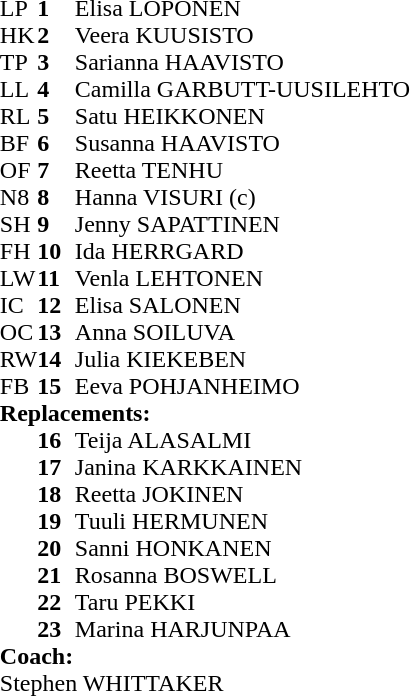<table cellpadding="0" cellspacing="0" style="margin:auto">
<tr>
<th width="25"></th>
<th width="25"></th>
</tr>
<tr>
<td>LP</td>
<td><strong>1</strong></td>
<td>Elisa LOPONEN</td>
<td></td>
<td></td>
</tr>
<tr>
<td>HK</td>
<td><strong>2</strong></td>
<td>Veera KUUSISTO</td>
<td></td>
<td></td>
</tr>
<tr>
<td>TP</td>
<td><strong>3</strong></td>
<td>Sarianna HAAVISTO</td>
<td></td>
<td></td>
</tr>
<tr>
<td>LL</td>
<td><strong>4</strong></td>
<td>Camilla GARBUTT-UUSILEHTO</td>
<td></td>
<td></td>
</tr>
<tr>
<td>RL</td>
<td><strong>5</strong></td>
<td>Satu HEIKKONEN</td>
<td></td>
<td></td>
</tr>
<tr>
<td>BF</td>
<td><strong>6</strong></td>
<td>Susanna HAAVISTO</td>
<td></td>
<td></td>
</tr>
<tr>
<td>OF</td>
<td><strong>7</strong></td>
<td>Reetta TENHU</td>
<td></td>
<td></td>
</tr>
<tr>
<td>N8</td>
<td><strong>8</strong></td>
<td>Hanna VISURI (c)</td>
<td></td>
<td></td>
</tr>
<tr>
<td>SH</td>
<td><strong>9</strong></td>
<td>Jenny SAPATTINEN</td>
<td></td>
<td></td>
</tr>
<tr>
<td>FH</td>
<td><strong>10</strong></td>
<td>Ida HERRGARD</td>
<td></td>
<td></td>
</tr>
<tr>
<td>LW</td>
<td><strong>11</strong></td>
<td>Venla LEHTONEN</td>
<td></td>
<td></td>
</tr>
<tr>
<td>IC</td>
<td><strong>12</strong></td>
<td>Elisa SALONEN</td>
<td></td>
<td></td>
</tr>
<tr>
<td>OC</td>
<td><strong>13</strong></td>
<td>Anna SOILUVA</td>
<td></td>
<td></td>
</tr>
<tr>
<td>RW</td>
<td><strong>14</strong></td>
<td>Julia KIEKEBEN</td>
<td></td>
<td></td>
</tr>
<tr>
<td>FB</td>
<td><strong>15</strong></td>
<td>Eeva POHJANHEIMO</td>
<td></td>
<td></td>
</tr>
<tr>
<td colspan="3"><strong>Replacements:</strong></td>
</tr>
<tr>
<td></td>
<td><strong>16</strong></td>
<td>Teija ALASALMI</td>
<td></td>
<td></td>
</tr>
<tr>
<td></td>
<td><strong>17</strong></td>
<td>Janina KARKKAINEN</td>
<td></td>
<td></td>
</tr>
<tr>
<td></td>
<td><strong>18</strong></td>
<td>Reetta JOKINEN</td>
<td></td>
<td></td>
</tr>
<tr>
<td></td>
<td><strong>19</strong></td>
<td>Tuuli HERMUNEN</td>
<td></td>
<td></td>
</tr>
<tr>
<td></td>
<td><strong>20</strong></td>
<td>Sanni HONKANEN</td>
<td></td>
<td></td>
</tr>
<tr>
<td></td>
<td><strong>21</strong></td>
<td>Rosanna BOSWELL</td>
<td></td>
<td></td>
</tr>
<tr>
<td></td>
<td><strong>22</strong></td>
<td>Taru PEKKI</td>
<td></td>
<td></td>
</tr>
<tr>
<td></td>
<td><strong>23</strong></td>
<td>Marina HARJUNPAA</td>
<td></td>
<td></td>
</tr>
<tr>
<td colspan="3"><strong>Coach:</strong></td>
</tr>
<tr>
<td colspan="4">Stephen WHITTAKER</td>
</tr>
</table>
